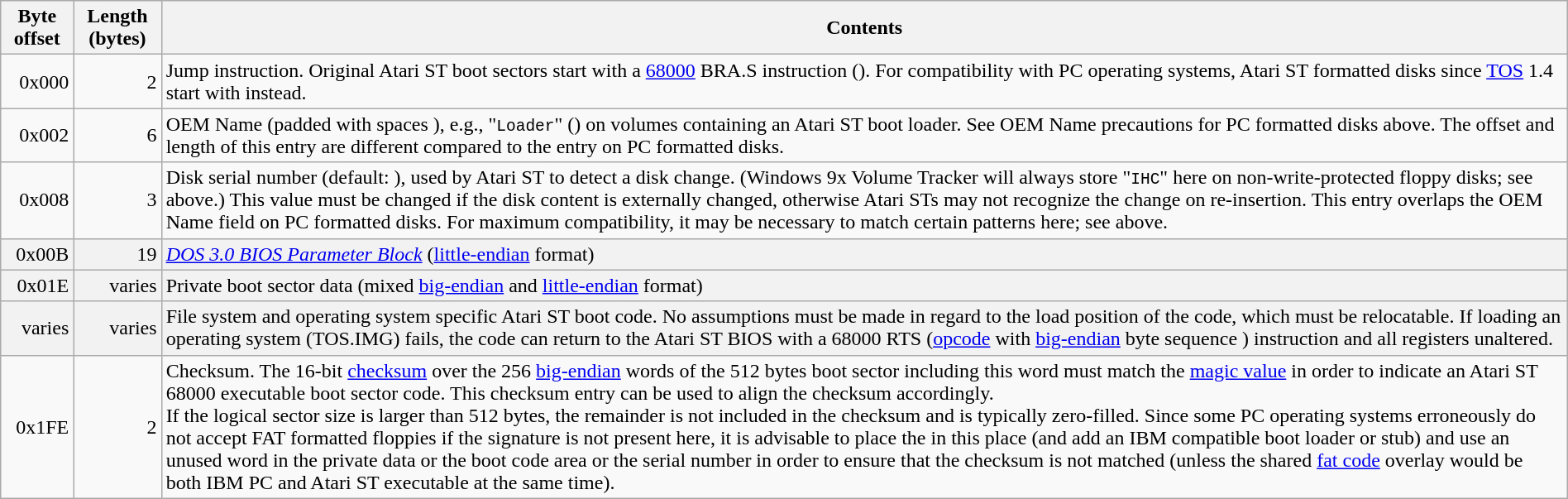<table class="wikitable sortable mw-collapsible mw-collapsed" width="100%">
<tr>
<th>Byte offset</th>
<th>Length (bytes)</th>
<th>Contents</th>
</tr>
<tr>
<td style="text-align:right;">0x000</td>
<td style="text-align:right;">2</td>
<td>Jump instruction. Original Atari ST boot sectors start with a <a href='#'>68000</a> BRA.S instruction (). For compatibility with PC operating systems, Atari ST formatted disks since <a href='#'>TOS</a> 1.4 start with  instead.</td>
</tr>
<tr>
<td style="text-align:right;">0x002</td>
<td style="text-align:right;">6</td>
<td>OEM Name (padded with spaces ), e.g., "<code>Loader</code>" () on volumes containing an Atari ST boot loader. See OEM Name precautions for PC formatted disks above. The offset and length of this entry are different compared to the entry on PC formatted disks.</td>
</tr>
<tr>
<td style="text-align:right;">0x008</td>
<td style="text-align:right;">3</td>
<td>Disk serial number (default: ), used by Atari ST to detect a disk change. (Windows 9x Volume Tracker will always store "<code>IHC</code>" here on non-write-protected floppy disks; see above.) This value must be changed if the disk content is externally changed, otherwise Atari STs may not recognize the change on re-insertion. This entry overlaps the OEM Name field on PC formatted disks. For maximum compatibility, it may be necessary to match certain patterns here; see above.</td>
</tr>
<tr style="background:#F2F2F2">
<td style="text-align:right;">0x00B</td>
<td style="text-align:right;">19</td>
<td><em><a href='#'>DOS 3.0 BIOS Parameter Block</a></em> (<a href='#'>little-endian</a> format)</td>
</tr>
<tr style="background:#F2F2F2">
<td style="text-align:right;">0x01E</td>
<td style="text-align:right;">varies</td>
<td>Private boot sector data (mixed <a href='#'>big-endian</a> and <a href='#'>little-endian</a> format)</td>
</tr>
<tr style="background:#F2F2F2">
<td style="text-align:right;">varies</td>
<td style="text-align:right;">varies</td>
<td>File system and operating system specific Atari ST boot code. No assumptions must be made in regard to the load position of the code, which must be relocatable. If loading an operating system (TOS.IMG) fails, the code can return to the Atari ST BIOS with a 68000 RTS (<a href='#'>opcode</a>  with <a href='#'>big-endian</a> byte sequence ) instruction and all registers unaltered.</td>
</tr>
<tr>
<td style="text-align:right;">0x1FE</td>
<td style="text-align:right;">2</td>
<td>Checksum. The 16-bit <a href='#'>checksum</a> over the 256 <a href='#'>big-endian</a> words of the 512 bytes boot sector including this word must match the <a href='#'>magic value</a>  in order to indicate an Atari ST 68000 executable boot sector code. This checksum entry can be used to align the checksum accordingly.<br>If the logical sector size is larger than 512 bytes, the remainder is not included in the checksum and is typically zero-filled.
Since some PC operating systems erroneously do not accept FAT formatted floppies if the  signature is not present here, it is advisable to place the  in this place (and add an IBM compatible boot loader or stub) and use an unused word in the private data or the boot code area or the serial number in order to ensure that the checksum  is not matched (unless the shared <a href='#'>fat code</a> overlay would be both IBM PC and Atari ST executable at the same time).</td>
</tr>
</table>
